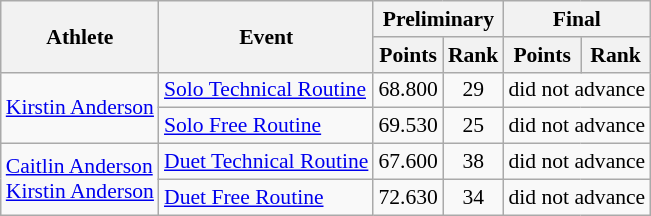<table class=wikitable style="font-size:90%">
<tr>
<th rowspan="2">Athlete</th>
<th rowspan="2">Event</th>
<th colspan="2">Preliminary</th>
<th colspan="2">Final</th>
</tr>
<tr>
<th>Points</th>
<th>Rank</th>
<th>Points</th>
<th>Rank</th>
</tr>
<tr>
<td rowspan="2"><a href='#'>Kirstin Anderson</a></td>
<td><a href='#'>Solo Technical Routine</a></td>
<td align=center>68.800</td>
<td align=center>29</td>
<td align=center colspan=2>did not advance</td>
</tr>
<tr>
<td><a href='#'>Solo Free Routine</a></td>
<td align=center>69.530</td>
<td align=center>25</td>
<td align=center colspan=2>did not advance</td>
</tr>
<tr>
<td rowspan="2"><a href='#'>Caitlin Anderson</a><br><a href='#'>Kirstin Anderson</a></td>
<td><a href='#'>Duet Technical Routine</a></td>
<td align=center>67.600</td>
<td align=center>38</td>
<td align=center colspan=2>did not advance</td>
</tr>
<tr>
<td><a href='#'>Duet Free Routine</a></td>
<td align=center>72.630</td>
<td align=center>34</td>
<td align=center colspan=2>did not advance</td>
</tr>
</table>
